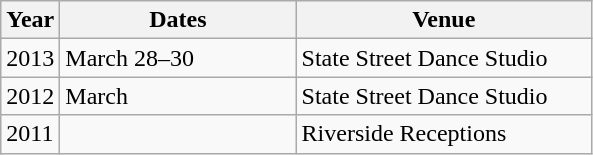<table class="wikitable sortable">
<tr>
<th style="width:10%;">Year</th>
<th style="width:40%;">Dates</th>
<th style="width:50%;">Venue</th>
</tr>
<tr>
<td>2013</td>
<td>March 28–30</td>
<td>State Street Dance Studio</td>
</tr>
<tr>
<td>2012</td>
<td>March</td>
<td>State Street Dance Studio</td>
</tr>
<tr>
<td>2011</td>
<td></td>
<td>Riverside Receptions</td>
</tr>
</table>
